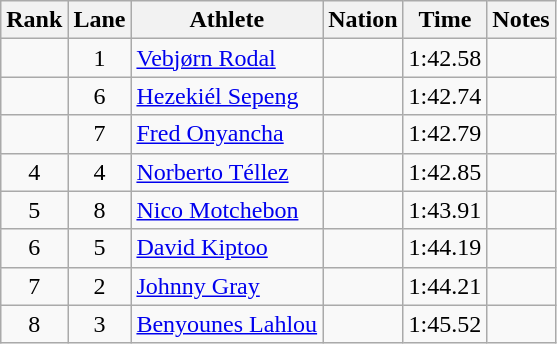<table class="wikitable sortable" style="text-align:center">
<tr>
<th>Rank</th>
<th>Lane</th>
<th>Athlete</th>
<th>Nation</th>
<th>Time</th>
<th>Notes</th>
</tr>
<tr>
<td></td>
<td>1</td>
<td align=left><a href='#'>Vebjørn Rodal</a></td>
<td align=left></td>
<td>1:42.58</td>
<td></td>
</tr>
<tr>
<td></td>
<td>6</td>
<td align=left><a href='#'>Hezekiél Sepeng</a></td>
<td align=left></td>
<td>1:42.74</td>
<td></td>
</tr>
<tr>
<td></td>
<td>7</td>
<td align=left><a href='#'>Fred Onyancha</a></td>
<td align=left></td>
<td>1:42.79</td>
<td></td>
</tr>
<tr>
<td>4</td>
<td>4</td>
<td align=left><a href='#'>Norberto Téllez</a></td>
<td align=left></td>
<td>1:42.85</td>
<td></td>
</tr>
<tr>
<td>5</td>
<td>8</td>
<td align=left><a href='#'>Nico Motchebon</a></td>
<td align=left></td>
<td>1:43.91</td>
<td></td>
</tr>
<tr>
<td>6</td>
<td>5</td>
<td align=left><a href='#'>David Kiptoo</a></td>
<td align=left></td>
<td>1:44.19</td>
<td></td>
</tr>
<tr>
<td>7</td>
<td>2</td>
<td align=left><a href='#'>Johnny Gray</a></td>
<td align=left></td>
<td>1:44.21</td>
<td></td>
</tr>
<tr>
<td>8</td>
<td>3</td>
<td align=left><a href='#'>Benyounes Lahlou</a></td>
<td align=left></td>
<td>1:45.52</td>
<td></td>
</tr>
</table>
